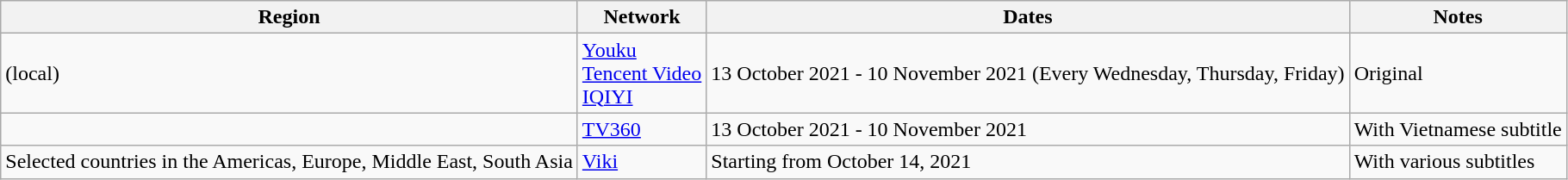<table class="wikitable">
<tr>
<th>Region</th>
<th>Network</th>
<th>Dates</th>
<th>Notes</th>
</tr>
<tr>
<td> (local)</td>
<td><a href='#'>Youku</a><br> <a href='#'>Tencent Video</a><br> <a href='#'>IQIYI</a></td>
<td>13 October 2021 - 10 November 2021 (Every Wednesday, Thursday, Friday)</td>
<td>Original</td>
</tr>
<tr>
<td></td>
<td><a href='#'>TV360</a></td>
<td>13 October 2021 - 10 November 2021</td>
<td>With Vietnamese subtitle</td>
</tr>
<tr>
<td>Selected countries in the Americas, Europe, Middle East, South Asia</td>
<td><a href='#'>Viki</a></td>
<td>Starting from October 14, 2021</td>
<td>With various subtitles</td>
</tr>
</table>
